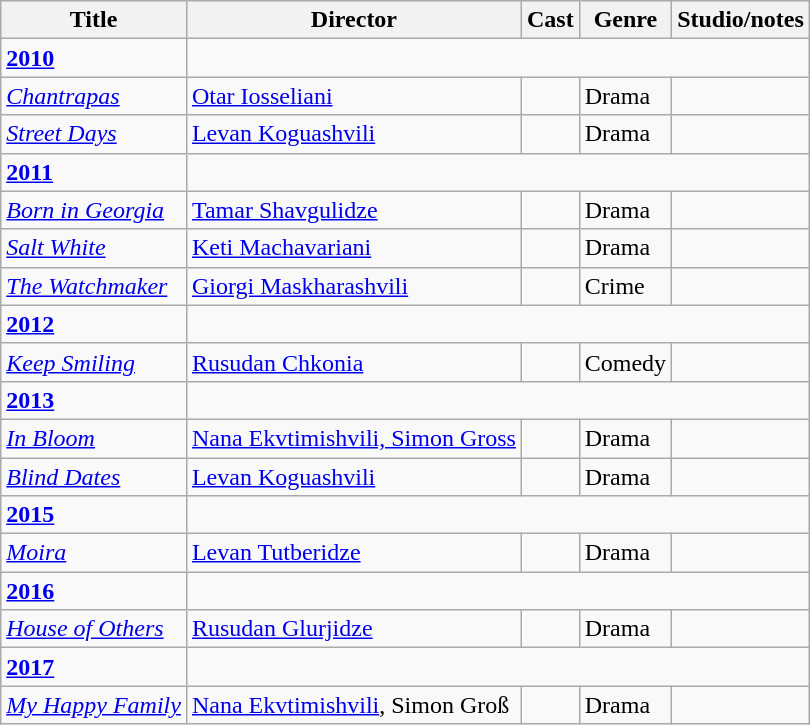<table class="wikitable">
<tr>
<th>Title</th>
<th>Director</th>
<th>Cast</th>
<th>Genre</th>
<th>Studio/notes</th>
</tr>
<tr>
<td><strong><a href='#'>2010</a></strong></td>
</tr>
<tr>
<td><em><a href='#'>Chantrapas</a></em></td>
<td><a href='#'>Otar Iosseliani</a></td>
<td></td>
<td>Drama</td>
<td></td>
</tr>
<tr>
<td><em><a href='#'>Street Days</a></em></td>
<td><a href='#'>Levan Koguashvili</a></td>
<td></td>
<td>Drama</td>
<td></td>
</tr>
<tr>
<td><strong><a href='#'>2011</a></strong></td>
</tr>
<tr>
<td><em><a href='#'>Born in Georgia</a></em></td>
<td><a href='#'>Tamar Shavgulidze</a></td>
<td></td>
<td>Drama</td>
<td></td>
</tr>
<tr>
<td><em><a href='#'>Salt White</a></em></td>
<td><a href='#'>Keti Machavariani</a></td>
<td></td>
<td>Drama</td>
<td></td>
</tr>
<tr>
<td><em><a href='#'>The Watchmaker</a></em></td>
<td><a href='#'>Giorgi Maskharashvili</a></td>
<td></td>
<td>Crime</td>
<td></td>
</tr>
<tr>
<td><strong><a href='#'>2012</a></strong></td>
</tr>
<tr>
<td><em><a href='#'>Keep Smiling</a></em></td>
<td><a href='#'>Rusudan Chkonia</a></td>
<td></td>
<td>Comedy</td>
<td></td>
</tr>
<tr>
<td><strong><a href='#'>2013</a></strong></td>
</tr>
<tr>
<td><em><a href='#'>In Bloom</a></em></td>
<td><a href='#'>Nana Ekvtimishvili, Simon Gross</a></td>
<td></td>
<td>Drama</td>
<td></td>
</tr>
<tr>
<td><em><a href='#'>Blind Dates</a></em></td>
<td><a href='#'>Levan Koguashvili</a></td>
<td></td>
<td>Drama</td>
<td></td>
</tr>
<tr>
<td><strong><a href='#'>2015</a></strong></td>
</tr>
<tr>
<td><em><a href='#'>Moira</a></em></td>
<td><a href='#'>Levan Tutberidze</a></td>
<td></td>
<td>Drama</td>
<td></td>
</tr>
<tr>
<td><strong><a href='#'>2016</a></strong></td>
</tr>
<tr>
<td><em><a href='#'>House of Others</a></em></td>
<td><a href='#'>Rusudan Glurjidze</a></td>
<td></td>
<td>Drama</td>
<td></td>
</tr>
<tr>
<td><strong><a href='#'>2017</a></strong></td>
</tr>
<tr>
<td><em><a href='#'>My Happy Family</a></em></td>
<td><a href='#'>Nana Ekvtimishvili</a>, Simon Groß</td>
<td></td>
<td>Drama</td>
<td></td>
</tr>
</table>
